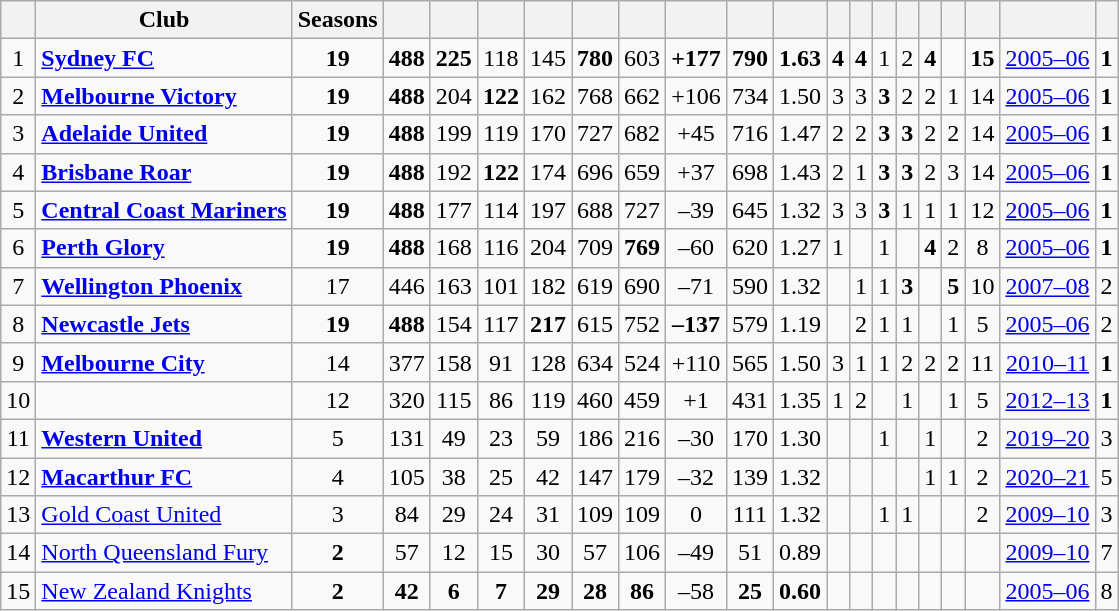<table class="wikitable sortable" style="text-align:center">
<tr>
<th></th>
<th>Club</th>
<th>Seasons</th>
<th></th>
<th></th>
<th></th>
<th></th>
<th></th>
<th></th>
<th></th>
<th></th>
<th></th>
<th></th>
<th></th>
<th></th>
<th></th>
<th></th>
<th></th>
<th></th>
<th></th>
<th></th>
</tr>
<tr>
<td>1</td>
<td align=left><strong><a href='#'>Sydney FC</a></strong></td>
<td><strong>19</strong></td>
<td><strong>488</strong></td>
<td><strong>225</strong></td>
<td>118</td>
<td>145</td>
<td><strong>780</strong></td>
<td>603</td>
<td><strong>+177</strong></td>
<td><strong>790</strong></td>
<td><strong>1.63</strong></td>
<td><strong>4</strong></td>
<td><strong>4</strong></td>
<td>1</td>
<td>2</td>
<td><strong>4</strong></td>
<td></td>
<td><strong>15</strong></td>
<td><a href='#'>2005–06</a></td>
<td><strong>1</strong></td>
</tr>
<tr>
<td>2</td>
<td align=left><strong><a href='#'>Melbourne Victory</a></strong></td>
<td><strong>19</strong></td>
<td><strong>488</strong></td>
<td>204</td>
<td><strong>122</strong></td>
<td>162</td>
<td>768</td>
<td>662</td>
<td>+106</td>
<td>734</td>
<td>1.50</td>
<td>3</td>
<td>3</td>
<td><strong>3</strong></td>
<td>2</td>
<td>2</td>
<td>1</td>
<td>14</td>
<td><a href='#'>2005–06</a></td>
<td><strong>1</strong></td>
</tr>
<tr>
<td>3</td>
<td align=left><strong><a href='#'>Adelaide United</a></strong></td>
<td><strong>19</strong></td>
<td><strong>488</strong></td>
<td>199</td>
<td>119</td>
<td>170</td>
<td>727</td>
<td>682</td>
<td>+45</td>
<td>716</td>
<td>1.47</td>
<td>2</td>
<td>2</td>
<td><strong>3</strong></td>
<td><strong>3</strong></td>
<td>2</td>
<td>2</td>
<td>14</td>
<td><a href='#'>2005–06</a></td>
<td><strong>1</strong></td>
</tr>
<tr>
<td>4</td>
<td align=left><strong><a href='#'>Brisbane Roar</a></strong></td>
<td><strong>19</strong></td>
<td><strong>488</strong></td>
<td>192</td>
<td><strong>122</strong></td>
<td>174</td>
<td>696</td>
<td>659</td>
<td>+37</td>
<td>698</td>
<td>1.43</td>
<td>2</td>
<td>1</td>
<td><strong>3</strong></td>
<td><strong>3</strong></td>
<td>2</td>
<td>3</td>
<td>14</td>
<td><a href='#'>2005–06</a></td>
<td><strong>1</strong></td>
</tr>
<tr>
<td>5</td>
<td align=left><strong><a href='#'>Central Coast Mariners</a></strong></td>
<td><strong>19</strong></td>
<td><strong>488</strong></td>
<td>177</td>
<td>114</td>
<td>197</td>
<td>688</td>
<td>727</td>
<td>–39</td>
<td>645</td>
<td>1.32</td>
<td>3</td>
<td>3</td>
<td><strong>3</strong></td>
<td>1</td>
<td>1</td>
<td>1</td>
<td>12</td>
<td><a href='#'>2005–06</a></td>
<td><strong>1</strong></td>
</tr>
<tr>
<td>6</td>
<td align=left><strong><a href='#'>Perth Glory</a></strong></td>
<td><strong>19</strong></td>
<td><strong>488</strong></td>
<td>168</td>
<td>116</td>
<td>204</td>
<td>709</td>
<td><strong>769</strong></td>
<td>–60</td>
<td>620</td>
<td>1.27</td>
<td>1</td>
<td></td>
<td>1</td>
<td></td>
<td><strong>4</strong></td>
<td>2</td>
<td>8</td>
<td><a href='#'>2005–06</a></td>
<td><strong>1</strong></td>
</tr>
<tr>
<td>7</td>
<td align=left><strong><a href='#'>Wellington Phoenix</a></strong></td>
<td>17</td>
<td>446</td>
<td>163</td>
<td>101</td>
<td>182</td>
<td>619</td>
<td>690</td>
<td>–71</td>
<td>590</td>
<td>1.32</td>
<td></td>
<td>1</td>
<td>1</td>
<td><strong>3</strong></td>
<td></td>
<td><strong>5</strong></td>
<td>10</td>
<td><a href='#'>2007–08</a></td>
<td>2</td>
</tr>
<tr>
<td>8</td>
<td align=left><strong><a href='#'>Newcastle Jets</a></strong></td>
<td><strong>19</strong></td>
<td><strong>488</strong></td>
<td>154</td>
<td>117</td>
<td><strong>217</strong></td>
<td>615</td>
<td>752</td>
<td><strong>–137</strong></td>
<td>579</td>
<td>1.19</td>
<td></td>
<td>2</td>
<td>1</td>
<td>1</td>
<td></td>
<td>1</td>
<td>5</td>
<td><a href='#'>2005–06</a></td>
<td>2</td>
</tr>
<tr>
<td>9</td>
<td align=left><strong><a href='#'>Melbourne City</a></strong></td>
<td>14</td>
<td>377</td>
<td>158</td>
<td>91</td>
<td>128</td>
<td>634</td>
<td>524</td>
<td>+110</td>
<td>565</td>
<td>1.50</td>
<td>3</td>
<td>1</td>
<td>1</td>
<td>2</td>
<td>2</td>
<td>2</td>
<td>11</td>
<td><a href='#'>2010–11</a></td>
<td><strong>1</strong></td>
</tr>
<tr>
<td>10</td>
<td align=left></td>
<td>12</td>
<td>320</td>
<td>115</td>
<td>86</td>
<td>119</td>
<td>460</td>
<td>459</td>
<td>+1</td>
<td>431</td>
<td>1.35</td>
<td>1</td>
<td>2</td>
<td></td>
<td>1</td>
<td></td>
<td>1</td>
<td>5</td>
<td><a href='#'>2012–13</a></td>
<td><strong>1</strong></td>
</tr>
<tr>
<td>11</td>
<td align=left><strong><a href='#'>Western United</a></strong></td>
<td>5</td>
<td>131</td>
<td>49</td>
<td>23</td>
<td>59</td>
<td>186</td>
<td>216</td>
<td>–30</td>
<td>170</td>
<td>1.30</td>
<td></td>
<td></td>
<td>1</td>
<td></td>
<td>1</td>
<td></td>
<td>2</td>
<td><a href='#'>2019–20</a></td>
<td>3</td>
</tr>
<tr>
<td>12</td>
<td align=left><strong><a href='#'>Macarthur FC</a></strong></td>
<td>4</td>
<td>105</td>
<td>38</td>
<td>25</td>
<td>42</td>
<td>147</td>
<td>179</td>
<td>–32</td>
<td>139</td>
<td>1.32</td>
<td></td>
<td></td>
<td></td>
<td></td>
<td>1</td>
<td>1</td>
<td>2</td>
<td><a href='#'>2020–21</a></td>
<td>5</td>
</tr>
<tr>
<td>13</td>
<td align=left><a href='#'>Gold Coast United</a></td>
<td>3</td>
<td>84</td>
<td>29</td>
<td>24</td>
<td>31</td>
<td>109</td>
<td>109</td>
<td>0</td>
<td>111</td>
<td>1.32</td>
<td></td>
<td></td>
<td>1</td>
<td>1</td>
<td></td>
<td></td>
<td>2</td>
<td><a href='#'>2009–10</a></td>
<td>3</td>
</tr>
<tr>
<td>14</td>
<td align=left><a href='#'>North Queensland Fury</a></td>
<td><strong>2</strong></td>
<td>57</td>
<td>12</td>
<td>15</td>
<td>30</td>
<td>57</td>
<td>106</td>
<td>–49</td>
<td>51</td>
<td>0.89</td>
<td></td>
<td></td>
<td></td>
<td></td>
<td></td>
<td></td>
<td></td>
<td><a href='#'>2009–10</a></td>
<td>7</td>
</tr>
<tr>
<td>15</td>
<td align=left><a href='#'>New Zealand Knights</a></td>
<td><strong>2</strong></td>
<td><strong>42</strong></td>
<td><strong>6</strong></td>
<td><strong>7</strong></td>
<td><strong>29</strong></td>
<td><strong>28</strong></td>
<td><strong>86</strong></td>
<td>–58</td>
<td><strong>25</strong></td>
<td><strong>0.60</strong></td>
<td></td>
<td></td>
<td></td>
<td></td>
<td></td>
<td></td>
<td></td>
<td><a href='#'>2005–06</a></td>
<td>8</td>
</tr>
</table>
